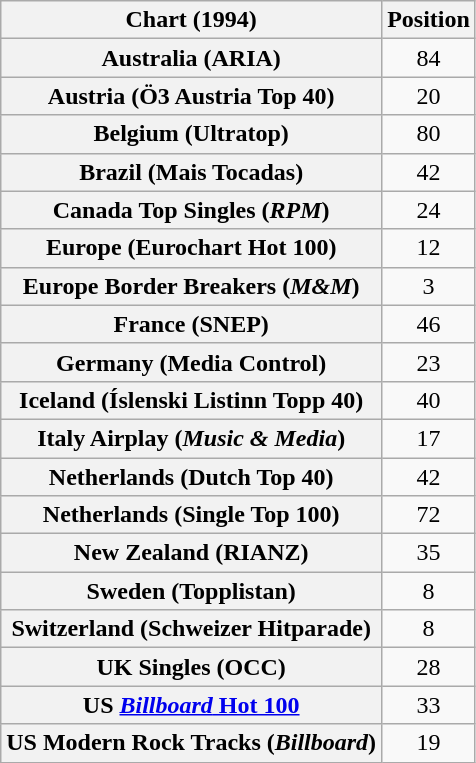<table class="wikitable sortable plainrowheaders" style="text-align:center">
<tr>
<th>Chart (1994)</th>
<th>Position</th>
</tr>
<tr>
<th scope="row">Australia (ARIA)</th>
<td>84</td>
</tr>
<tr>
<th scope="row">Austria (Ö3 Austria Top 40)</th>
<td>20</td>
</tr>
<tr>
<th scope="row">Belgium (Ultratop)</th>
<td>80</td>
</tr>
<tr>
<th scope="row">Brazil (Mais Tocadas)</th>
<td>42</td>
</tr>
<tr>
<th scope="row">Canada Top Singles (<em>RPM</em>)</th>
<td>24</td>
</tr>
<tr>
<th scope="row">Europe (Eurochart Hot 100)</th>
<td>12</td>
</tr>
<tr>
<th scope="row">Europe Border Breakers (<em>M&M</em>)</th>
<td>3</td>
</tr>
<tr>
<th scope="row">France (SNEP)</th>
<td>46</td>
</tr>
<tr>
<th scope="row">Germany (Media Control)</th>
<td>23</td>
</tr>
<tr>
<th scope="row">Iceland (Íslenski Listinn Topp 40)</th>
<td>40</td>
</tr>
<tr>
<th scope="row">Italy Airplay (<em>Music & Media</em>)</th>
<td>17</td>
</tr>
<tr>
<th scope="row">Netherlands (Dutch Top 40)</th>
<td>42</td>
</tr>
<tr>
<th scope="row">Netherlands (Single Top 100)</th>
<td>72</td>
</tr>
<tr>
<th scope="row">New Zealand (RIANZ)</th>
<td>35</td>
</tr>
<tr>
<th scope="row">Sweden (Topplistan)</th>
<td>8</td>
</tr>
<tr>
<th scope="row">Switzerland (Schweizer Hitparade)</th>
<td>8</td>
</tr>
<tr>
<th scope="row">UK Singles (OCC)</th>
<td>28</td>
</tr>
<tr>
<th scope="row">US <a href='#'><em>Billboard</em> Hot 100</a></th>
<td>33</td>
</tr>
<tr>
<th scope="row">US Modern Rock Tracks (<em>Billboard</em>)</th>
<td>19</td>
</tr>
</table>
